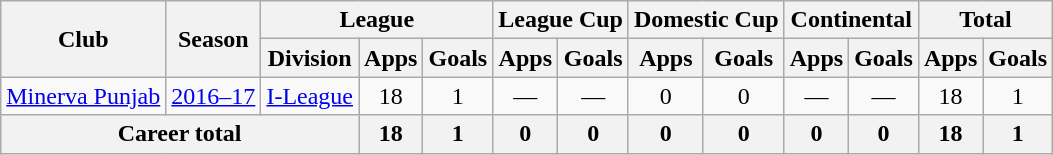<table class="wikitable" style="text-align: center;">
<tr>
<th rowspan="2">Club</th>
<th rowspan="2">Season</th>
<th colspan="3">League</th>
<th colspan="2">League Cup</th>
<th colspan="2">Domestic Cup</th>
<th colspan="2">Continental</th>
<th colspan="2">Total</th>
</tr>
<tr>
<th>Division</th>
<th>Apps</th>
<th>Goals</th>
<th>Apps</th>
<th>Goals</th>
<th>Apps</th>
<th>Goals</th>
<th>Apps</th>
<th>Goals</th>
<th>Apps</th>
<th>Goals</th>
</tr>
<tr>
<td rowspan="1"><a href='#'>Minerva Punjab</a></td>
<td><a href='#'>2016–17</a></td>
<td><a href='#'>I-League</a></td>
<td>18</td>
<td>1</td>
<td>—</td>
<td>—</td>
<td>0</td>
<td>0</td>
<td>—</td>
<td>—</td>
<td>18</td>
<td>1</td>
</tr>
<tr>
<th colspan="3">Career total</th>
<th>18</th>
<th>1</th>
<th>0</th>
<th>0</th>
<th>0</th>
<th>0</th>
<th>0</th>
<th>0</th>
<th>18</th>
<th>1</th>
</tr>
</table>
